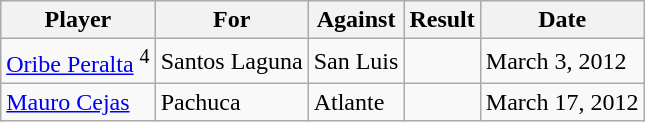<table class="wikitable sortable">
<tr>
<th>Player</th>
<th>For</th>
<th>Against</th>
<th align=center>Result</th>
<th>Date</th>
</tr>
<tr>
<td> <a href='#'>Oribe Peralta</a> <sup>4</sup></td>
<td>Santos Laguna</td>
<td>San Luis</td>
<td align="center"></td>
<td>March 3, 2012</td>
</tr>
<tr>
<td> <a href='#'>Mauro Cejas</a></td>
<td>Pachuca</td>
<td>Atlante</td>
<td align="center"></td>
<td>March 17, 2012</td>
</tr>
</table>
